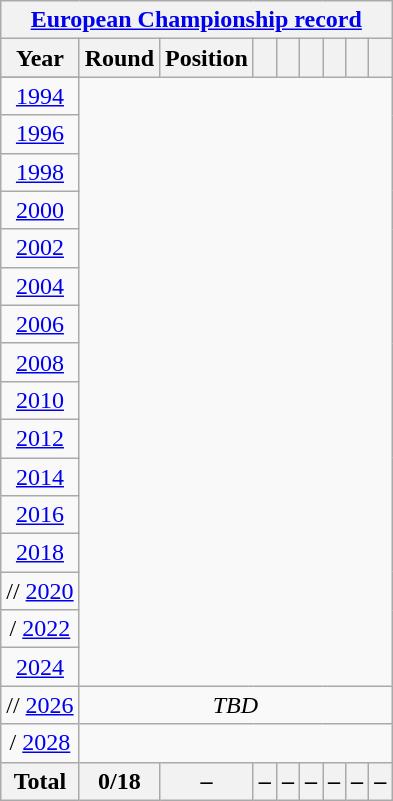<table class="wikitable" style="text-align: center;">
<tr>
<th colspan=9><a href='#'>European Championship record</a></th>
</tr>
<tr>
<th>Year</th>
<th>Round</th>
<th>Position</th>
<th></th>
<th></th>
<th></th>
<th></th>
<th></th>
<th></th>
</tr>
<tr>
</tr>
<tr>
<td> <a href='#'>1994</a></td>
</tr>
<tr>
<td> <a href='#'>1996</a></td>
</tr>
<tr>
<td> <a href='#'>1998</a></td>
</tr>
<tr>
<td> <a href='#'>2000</a></td>
</tr>
<tr>
<td> <a href='#'>2002</a></td>
</tr>
<tr>
<td> <a href='#'>2004</a></td>
</tr>
<tr>
<td> <a href='#'>2006</a></td>
</tr>
<tr>
<td> <a href='#'>2008</a></td>
</tr>
<tr>
<td> <a href='#'>2010</a></td>
</tr>
<tr>
<td> <a href='#'>2012</a></td>
</tr>
<tr>
<td> <a href='#'>2014</a></td>
</tr>
<tr>
<td> <a href='#'>2016</a></td>
</tr>
<tr>
<td> <a href='#'>2018</a></td>
</tr>
<tr>
<td>// <a href='#'>2020</a></td>
</tr>
<tr>
<td>/ <a href='#'>2022</a></td>
</tr>
<tr>
<td> <a href='#'>2024</a></td>
</tr>
<tr>
<td>// <a href='#'>2026</a></td>
<td colspan=9 rowanpan=2><em>TBD</td>
</tr>
<tr>
<td>/ <a href='#'>2028</a></td>
</tr>
<tr>
<th>Total</th>
<th>0/18</th>
<th>–</th>
<th>–</th>
<th>–</th>
<th>–</th>
<th>–</th>
<th>–</th>
<th>–</th>
</tr>
</table>
